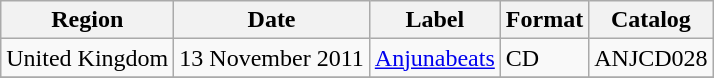<table class=wikitable>
<tr>
<th>Region</th>
<th>Date</th>
<th>Label</th>
<th>Format</th>
<th>Catalog</th>
</tr>
<tr>
<td>United Kingdom</td>
<td>13 November 2011</td>
<td><a href='#'>Anjunabeats</a></td>
<td>CD</td>
<td>ANJCD028</td>
</tr>
<tr>
</tr>
</table>
